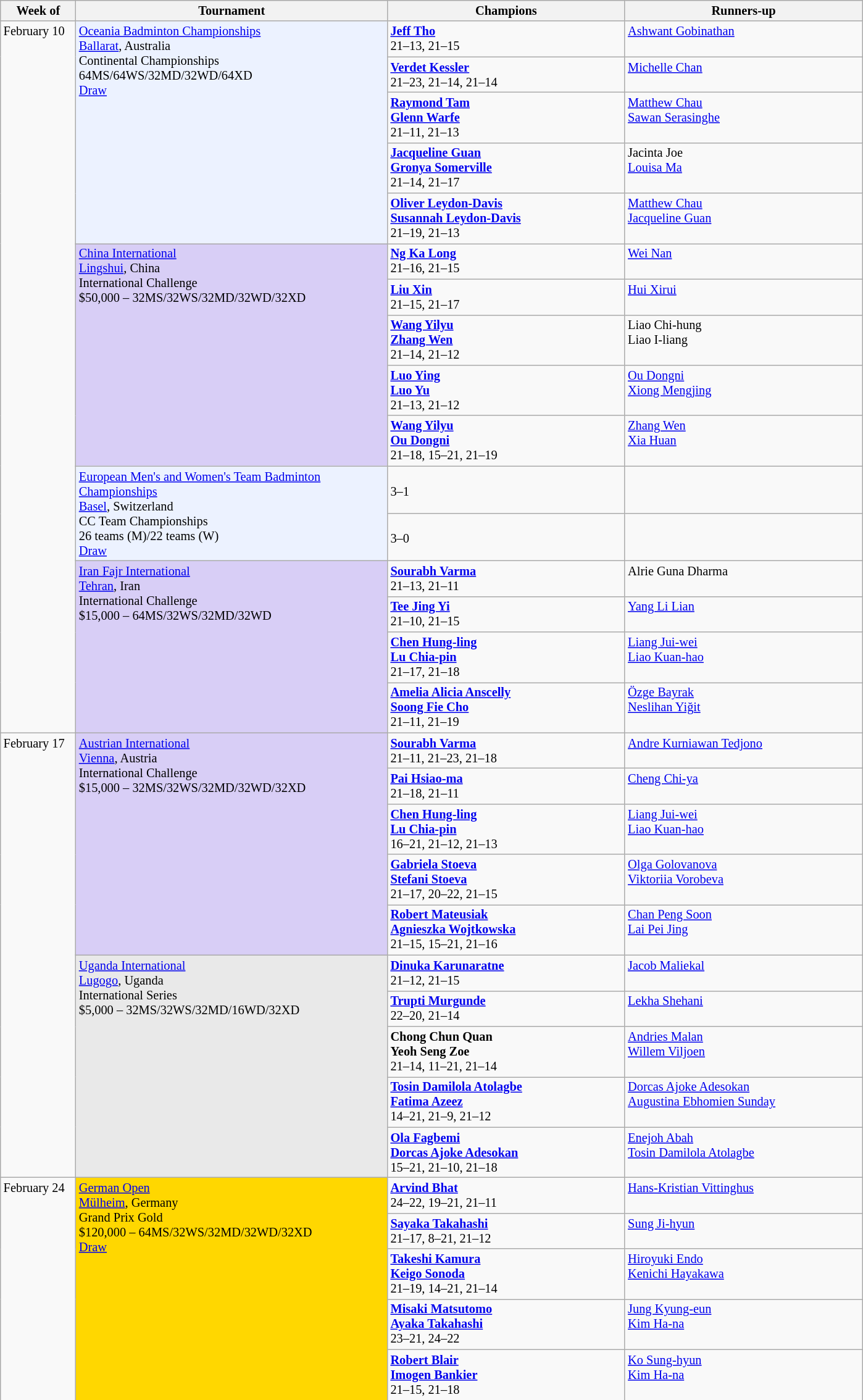<table class=wikitable style=font-size:85%>
<tr>
<th width=75>Week of</th>
<th width=330>Tournament</th>
<th width=250>Champions</th>
<th width=250>Runners-up</th>
</tr>
<tr valign=top>
<td rowspan=16>February 10</td>
<td style="background:#ECF2FF;" rowspan="5"><a href='#'>Oceania Badminton Championships</a><br><a href='#'>Ballarat</a>, Australia<br>Continental Championships<br>64MS/64WS/32MD/32WD/64XD<br><a href='#'>Draw</a></td>
<td> <strong><a href='#'>Jeff Tho</a></strong><br>21–13, 21–15</td>
<td> <a href='#'>Ashwant Gobinathan</a></td>
</tr>
<tr valign=top>
<td> <strong><a href='#'>Verdet Kessler</a></strong><br>21–23, 21–14, 21–14</td>
<td> <a href='#'>Michelle Chan</a></td>
</tr>
<tr valign=top>
<td> <strong><a href='#'>Raymond Tam</a><br> <a href='#'>Glenn Warfe</a></strong><br>21–11, 21–13</td>
<td> <a href='#'>Matthew Chau</a><br> <a href='#'>Sawan Serasinghe</a></td>
</tr>
<tr valign=top>
<td> <strong><a href='#'>Jacqueline Guan</a><br> <a href='#'>Gronya Somerville</a></strong><br>21–14, 21–17</td>
<td> Jacinta Joe<br> <a href='#'>Louisa Ma</a></td>
</tr>
<tr valign=top>
<td> <strong><a href='#'>Oliver Leydon-Davis</a><br> <a href='#'>Susannah Leydon-Davis</a></strong><br>21–19, 21–13</td>
<td> <a href='#'>Matthew Chau</a><br> <a href='#'>Jacqueline Guan</a></td>
</tr>
<tr valign=top>
<td style="background:#d8cef6;" rowspan="5"><a href='#'>China International</a><br><a href='#'>Lingshui</a>, China<br>International Challenge<br>$50,000 – 32MS/32WS/32MD/32WD/32XD</td>
<td> <strong><a href='#'>Ng Ka Long</a></strong><br>21–16, 21–15</td>
<td> <a href='#'>Wei Nan</a></td>
</tr>
<tr valign=top>
<td> <strong><a href='#'>Liu Xin</a></strong><br>21–15, 21–17</td>
<td> <a href='#'>Hui Xirui</a></td>
</tr>
<tr valign=top>
<td> <strong><a href='#'>Wang Yilyu</a></strong><br> <strong><a href='#'>Zhang Wen</a></strong><br>21–14, 21–12</td>
<td> Liao Chi-hung<br> Liao I-liang</td>
</tr>
<tr valign=top>
<td> <strong><a href='#'>Luo Ying</a></strong><br> <strong><a href='#'>Luo Yu</a></strong><br>21–13, 21–12</td>
<td> <a href='#'>Ou Dongni</a><br> <a href='#'>Xiong Mengjing</a></td>
</tr>
<tr valign=top>
<td> <strong><a href='#'>Wang Yilyu</a></strong><br> <strong><a href='#'>Ou Dongni</a></strong><br>21–18, 15–21, 21–19</td>
<td> <a href='#'>Zhang Wen</a><br> <a href='#'>Xia Huan</a></td>
</tr>
<tr valign=top>
<td style="background:#ECF2FF;" rowspan="2"><a href='#'>European Men's and Women's Team Badminton Championships</a><br><a href='#'>Basel</a>, Switzerland<br>CC Team Championships<br>26 teams (M)/22 teams (W)<br><a href='#'>Draw</a></td>
<td><br>3–1</td>
<td></td>
</tr>
<tr valign=top>
<td><br>3–0</td>
<td></td>
</tr>
<tr valign=top>
<td style="background:#d8cef6;" rowspan="4"><a href='#'>Iran Fajr International</a><br><a href='#'>Tehran</a>, Iran<br>International Challenge<br>$15,000 – 64MS/32WS/32MD/32WD</td>
<td> <strong><a href='#'>Sourabh Varma</a></strong><br>21–13, 21–11</td>
<td> Alrie Guna Dharma</td>
</tr>
<tr valign=top>
<td> <strong><a href='#'>Tee Jing Yi</a></strong><br>21–10, 21–15</td>
<td> <a href='#'>Yang Li Lian</a></td>
</tr>
<tr valign=top>
<td> <strong><a href='#'>Chen Hung-ling</a></strong><br> <strong><a href='#'>Lu Chia-pin</a></strong><br>21–17, 21–18</td>
<td> <a href='#'>Liang Jui-wei</a><br> <a href='#'>Liao Kuan-hao</a></td>
</tr>
<tr valign=top>
<td> <strong><a href='#'>Amelia Alicia Anscelly</a></strong><br> <strong><a href='#'>Soong Fie Cho</a></strong><br>21–11, 21–19</td>
<td> <a href='#'>Özge Bayrak</a><br> <a href='#'>Neslihan Yiğit</a></td>
</tr>
<tr valign=top>
<td rowspan=10>February 17</td>
<td style="background:#d8cef6;" rowspan="5"><a href='#'>Austrian International</a><br><a href='#'>Vienna</a>, Austria<br>International Challenge<br>$15,000 – 32MS/32WS/32MD/32WD/32XD</td>
<td> <strong><a href='#'>Sourabh Varma</a></strong><br>21–11, 21–23, 21–18</td>
<td> <a href='#'>Andre Kurniawan Tedjono</a></td>
</tr>
<tr valign=top>
<td> <strong><a href='#'>Pai Hsiao-ma</a></strong><br>21–18, 21–11</td>
<td> <a href='#'>Cheng Chi-ya</a></td>
</tr>
<tr valign=top>
<td> <strong><a href='#'>Chen Hung-ling</a></strong><br> <strong><a href='#'>Lu Chia-pin</a></strong><br>16–21, 21–12, 21–13</td>
<td> <a href='#'>Liang Jui-wei</a><br> <a href='#'>Liao Kuan-hao</a></td>
</tr>
<tr valign=top>
<td> <strong><a href='#'>Gabriela Stoeva</a></strong><br> <strong><a href='#'>Stefani Stoeva</a></strong><br>21–17, 20–22, 21–15</td>
<td> <a href='#'>Olga Golovanova</a><br> <a href='#'>Viktoriia Vorobeva</a></td>
</tr>
<tr valign=top>
<td> <strong><a href='#'>Robert Mateusiak</a></strong><br> <strong><a href='#'>Agnieszka Wojtkowska</a></strong><br>21–15, 15–21, 21–16</td>
<td> <a href='#'>Chan Peng Soon</a><br> <a href='#'>Lai Pei Jing</a></td>
</tr>
<tr valign=top>
<td style="background:#E9E9E9;" rowspan="5"><a href='#'>Uganda International</a><br><a href='#'>Lugogo</a>, Uganda<br>International Series<br>$5,000 – 32MS/32WS/32MD/16WD/32XD</td>
<td> <strong><a href='#'>Dinuka Karunaratne</a></strong><br>21–12, 21–15</td>
<td> <a href='#'>Jacob Maliekal</a></td>
</tr>
<tr valign=top>
<td> <strong><a href='#'>Trupti Murgunde</a></strong><br>22–20, 21–14</td>
<td> <a href='#'>Lekha Shehani</a></td>
</tr>
<tr valign=top>
<td> <strong>Chong Chun Quan</strong><br> <strong>Yeoh Seng Zoe</strong><br>21–14, 11–21, 21–14</td>
<td> <a href='#'>Andries Malan</a><br> <a href='#'>Willem Viljoen</a></td>
</tr>
<tr valign=top>
<td> <strong><a href='#'>Tosin Damilola Atolagbe</a></strong><br> <strong><a href='#'>Fatima Azeez</a></strong><br>14–21, 21–9, 21–12</td>
<td> <a href='#'>Dorcas Ajoke Adesokan</a><br> <a href='#'>Augustina Ebhomien Sunday</a></td>
</tr>
<tr valign=top>
<td> <strong><a href='#'>Ola Fagbemi</a></strong><br> <strong><a href='#'>Dorcas Ajoke Adesokan</a></strong><br>15–21, 21–10, 21–18</td>
<td> <a href='#'>Enejoh Abah</a><br> <a href='#'>Tosin Damilola Atolagbe</a></td>
</tr>
<tr valign=top>
<td rowspan=5>February 24</td>
<td style="background:#FFD700;" rowspan="5"><a href='#'>German Open</a><br><a href='#'>Mülheim</a>, Germany<br>Grand Prix Gold<br>$120,000 – 64MS/32WS/32MD/32WD/32XD<br><a href='#'>Draw</a></td>
<td> <strong><a href='#'>Arvind Bhat</a></strong><br>24–22, 19–21, 21–11</td>
<td> <a href='#'>Hans-Kristian Vittinghus</a></td>
</tr>
<tr valign=top>
<td> <strong><a href='#'>Sayaka Takahashi</a></strong><br>21–17, 8–21, 21–12</td>
<td> <a href='#'>Sung Ji-hyun</a></td>
</tr>
<tr valign=top>
<td> <strong><a href='#'>Takeshi Kamura</a></strong><br> <strong><a href='#'>Keigo Sonoda</a></strong><br>21–19, 14–21, 21–14</td>
<td> <a href='#'>Hiroyuki Endo</a><br> <a href='#'>Kenichi Hayakawa</a></td>
</tr>
<tr valign=top>
<td> <strong><a href='#'>Misaki Matsutomo</a></strong><br> <strong><a href='#'>Ayaka Takahashi</a></strong><br>23–21, 24–22</td>
<td> <a href='#'>Jung Kyung-eun</a><br> <a href='#'>Kim Ha-na</a></td>
</tr>
<tr valign=top>
<td> <strong><a href='#'>Robert Blair</a></strong><br> <strong><a href='#'>Imogen Bankier</a></strong><br>21–15, 21–18</td>
<td> <a href='#'>Ko Sung-hyun</a><br> <a href='#'>Kim Ha-na</a></td>
</tr>
</table>
